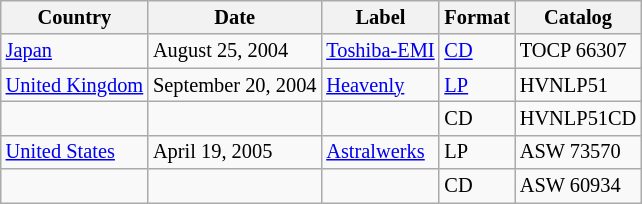<table class="wikitable" style="font-size: 85%;">
<tr>
<th>Country</th>
<th>Date</th>
<th>Label</th>
<th>Format</th>
<th>Catalog</th>
</tr>
<tr>
<td><a href='#'>Japan</a></td>
<td>August 25, 2004</td>
<td><a href='#'>Toshiba-EMI</a></td>
<td><a href='#'>CD</a></td>
<td>TOCP 66307</td>
</tr>
<tr>
<td><a href='#'>United Kingdom</a></td>
<td>September 20, 2004</td>
<td><a href='#'>Heavenly</a></td>
<td><a href='#'>LP</a></td>
<td>HVNLP51</td>
</tr>
<tr>
<td></td>
<td></td>
<td></td>
<td>CD</td>
<td>HVNLP51CD</td>
</tr>
<tr>
<td><a href='#'>United States</a></td>
<td>April 19, 2005</td>
<td><a href='#'>Astralwerks</a></td>
<td>LP</td>
<td>ASW 73570</td>
</tr>
<tr>
<td></td>
<td></td>
<td></td>
<td>CD</td>
<td>ASW 60934</td>
</tr>
</table>
